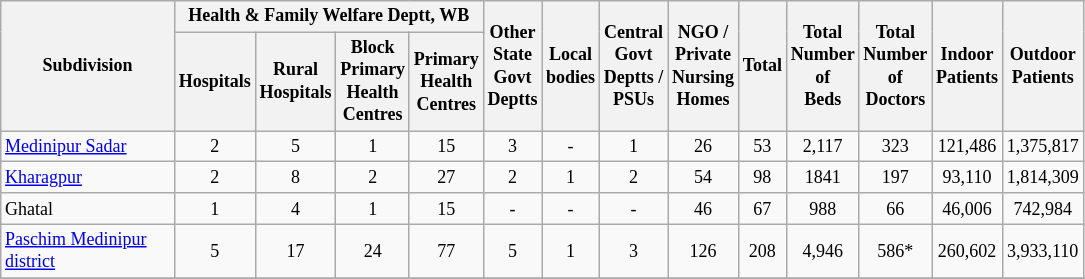<table class="wikitable" style="text-align:center;font-size: 9pt">
<tr>
<th width="110" rowspan="2">Subdivision</th>
<th width="160" colspan="4" rowspan="1">Health & Family Welfare Deptt, WB</th>
<th widthspan="110" rowspan="2">Other<br>State<br>Govt<br>Deptts</th>
<th widthspan="110" rowspan="2">Local<br>bodies</th>
<th widthspan="110" rowspan="2">Central<br>Govt<br>Deptts /<br>PSUs</th>
<th widthspan="110" rowspan="2">NGO /<br>Private<br>Nursing<br>Homes</th>
<th widthspan="110" rowspan="2">Total</th>
<th widthspan="110" rowspan="2">Total<br>Number<br>of<br>Beds</th>
<th widthspan="110" rowspan="2">Total<br>Number<br>of<br>Doctors</th>
<th widthspan="130" rowspan="2">Indoor<br>Patients</th>
<th widthspan="130" rowspan="2">Outdoor<br>Patients</th>
</tr>
<tr>
<th width="40">Hospitals<br></th>
<th width="40">Rural<br>Hospitals<br></th>
<th width="40">Block<br>Primary<br>Health<br>Centres<br></th>
<th width="40">Primary<br>Health<br>Centres<br></th>
</tr>
<tr>
<td align=left><a href='#'>Medinipur Sadar</a></td>
<td align="center">2</td>
<td align="center">5</td>
<td align="center">1</td>
<td align="center">15</td>
<td align="center">3</td>
<td align="center">-</td>
<td align="center">1</td>
<td align="center">26</td>
<td align="center">53</td>
<td align="center">2,117</td>
<td align="center">323</td>
<td align="center">121,486</td>
<td align="center">1,375,817</td>
</tr>
<tr>
<td align=left><a href='#'>Kharagpur</a></td>
<td align="center">2</td>
<td align="center">8</td>
<td align="center">2</td>
<td align="center">27</td>
<td align="center">2</td>
<td align="center">1</td>
<td align="center">2</td>
<td align="center">54</td>
<td align="center">98</td>
<td align="center">1841</td>
<td align="center">197</td>
<td align="center">93,110</td>
<td align="center">1,814,309</td>
</tr>
<tr>
<td align=left>Ghatal</td>
<td align="center">1</td>
<td align="center">4</td>
<td align="center">1</td>
<td align="center">15</td>
<td align="center">-</td>
<td align="center">-</td>
<td align="center">-</td>
<td align="center">46</td>
<td align="center">67</td>
<td align="center">988</td>
<td align="center">66</td>
<td align="center">46,006</td>
<td align="center">742,984</td>
</tr>
<tr>
<td align=left><a href='#'>Paschim Medinipur district</a></td>
<td align="center">5</td>
<td align="center">17</td>
<td align="center">24</td>
<td align="center">77</td>
<td align="center">5</td>
<td align="center">1</td>
<td align="center">3</td>
<td align="center">126</td>
<td align="center">208</td>
<td align="center">4,946</td>
<td align="center">586*</td>
<td align="center">260,602</td>
<td align="center">3,933,110</td>
</tr>
<tr>
</tr>
</table>
